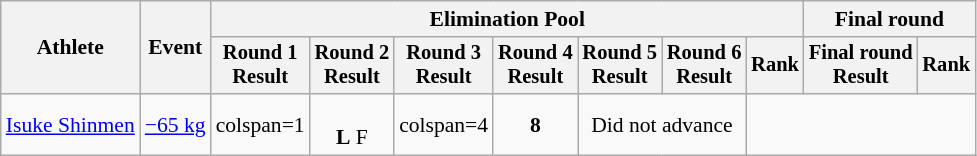<table class="wikitable" style="font-size:90%">
<tr>
<th rowspan="2">Athlete</th>
<th rowspan="2">Event</th>
<th colspan=7>Elimination Pool</th>
<th colspan=2>Final round</th>
</tr>
<tr style="font-size: 95%">
<th>Round 1<br>Result</th>
<th>Round 2<br>Result</th>
<th>Round 3<br>Result</th>
<th>Round 4<br>Result</th>
<th>Round 5<br>Result</th>
<th>Round 6<br>Result</th>
<th>Rank</th>
<th>Final round<br>Result</th>
<th>Rank</th>
</tr>
<tr align=center>
<td align=left><a href='#'>Isuke Shinmen</a></td>
<td align=left><a href='#'>−65 kg</a></td>
<td>colspan=1 </td>
<td><br><strong>L</strong> F</td>
<td>colspan=4 </td>
<td><strong>8</strong></td>
<td colspan=2>Did not advance</td>
</tr>
</table>
